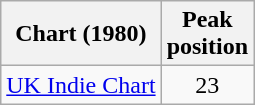<table class="wikitable sortable">
<tr>
<th scope="col">Chart (1980)</th>
<th scope="col">Peak<br>position</th>
</tr>
<tr>
<td><a href='#'>UK Indie Chart</a></td>
<td style="text-align:center;">23</td>
</tr>
</table>
